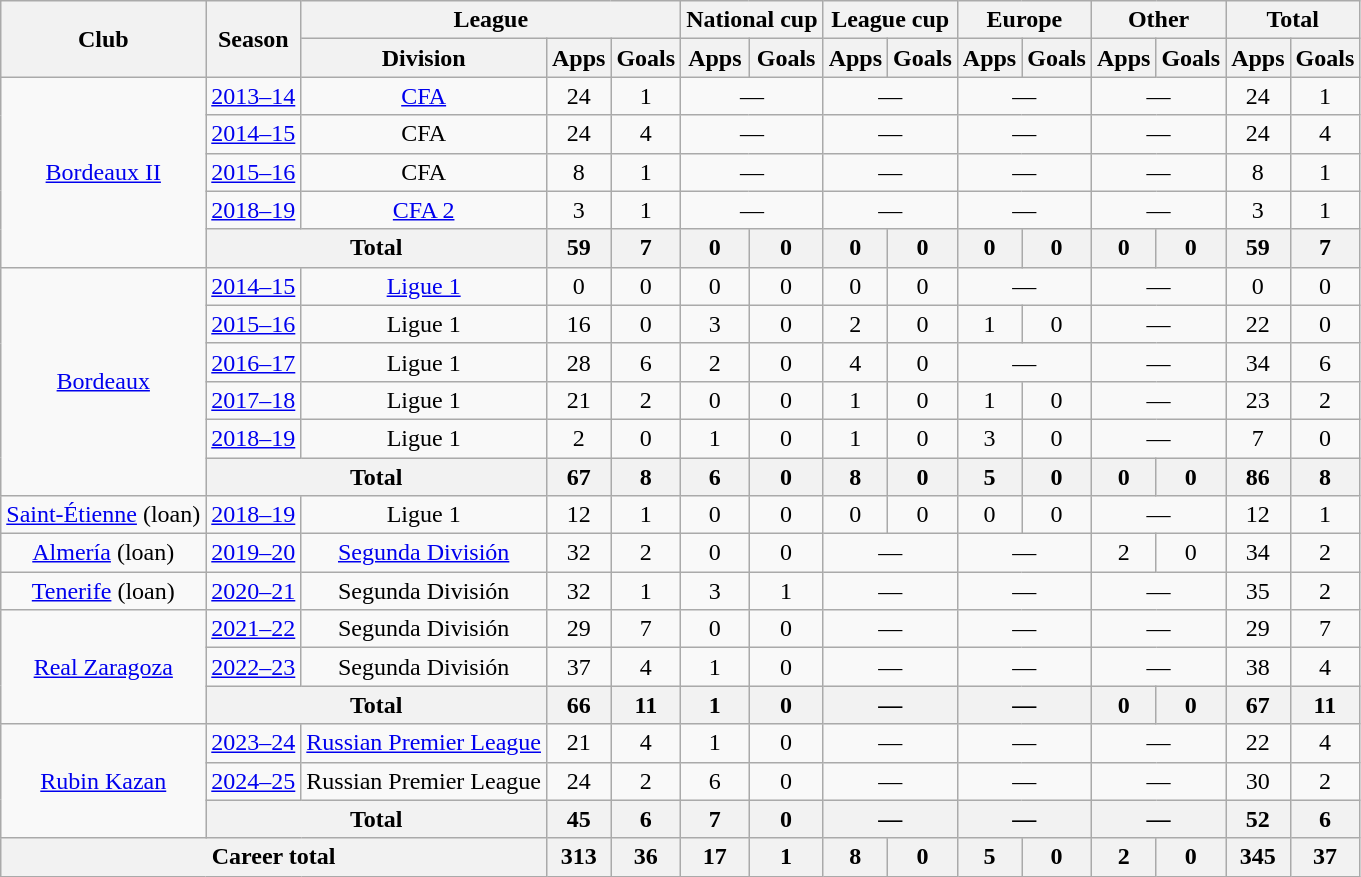<table class="wikitable" style="text-align: center">
<tr>
<th rowspan="2">Club</th>
<th rowspan="2">Season</th>
<th colspan="3">League</th>
<th colspan="2">National cup</th>
<th colspan="2">League cup</th>
<th colspan="2">Europe</th>
<th colspan="2">Other</th>
<th colspan="2">Total</th>
</tr>
<tr>
<th>Division</th>
<th>Apps</th>
<th>Goals</th>
<th>Apps</th>
<th>Goals</th>
<th>Apps</th>
<th>Goals</th>
<th>Apps</th>
<th>Goals</th>
<th>Apps</th>
<th>Goals</th>
<th>Apps</th>
<th>Goals</th>
</tr>
<tr>
<td rowspan="5"><a href='#'>Bordeaux II</a></td>
<td><a href='#'>2013–14</a></td>
<td><a href='#'>CFA</a></td>
<td>24</td>
<td>1</td>
<td colspan="2">—</td>
<td colspan="2">—</td>
<td colspan="2">—</td>
<td colspan="2">—</td>
<td>24</td>
<td>1</td>
</tr>
<tr>
<td><a href='#'>2014–15</a></td>
<td>CFA</td>
<td>24</td>
<td>4</td>
<td colspan="2">—</td>
<td colspan="2">—</td>
<td colspan="2">—</td>
<td colspan="2">—</td>
<td>24</td>
<td>4</td>
</tr>
<tr>
<td><a href='#'>2015–16</a></td>
<td>CFA</td>
<td>8</td>
<td>1</td>
<td colspan="2">—</td>
<td colspan="2">—</td>
<td colspan="2">—</td>
<td colspan="2">—</td>
<td>8</td>
<td>1</td>
</tr>
<tr>
<td><a href='#'>2018–19</a></td>
<td><a href='#'>CFA 2</a></td>
<td>3</td>
<td>1</td>
<td colspan="2">—</td>
<td colspan="2">—</td>
<td colspan="2">—</td>
<td colspan="2">—</td>
<td>3</td>
<td>1</td>
</tr>
<tr>
<th colspan="2">Total</th>
<th>59</th>
<th>7</th>
<th>0</th>
<th>0</th>
<th>0</th>
<th>0</th>
<th>0</th>
<th>0</th>
<th>0</th>
<th>0</th>
<th>59</th>
<th>7</th>
</tr>
<tr>
<td rowspan="6"><a href='#'>Bordeaux</a></td>
<td><a href='#'>2014–15</a></td>
<td><a href='#'>Ligue 1</a></td>
<td>0</td>
<td>0</td>
<td>0</td>
<td>0</td>
<td>0</td>
<td>0</td>
<td colspan="2">—</td>
<td colspan="2">—</td>
<td>0</td>
<td>0</td>
</tr>
<tr>
<td><a href='#'>2015–16</a></td>
<td>Ligue 1</td>
<td>16</td>
<td>0</td>
<td>3</td>
<td>0</td>
<td>2</td>
<td>0</td>
<td>1</td>
<td>0</td>
<td colspan="2">—</td>
<td>22</td>
<td>0</td>
</tr>
<tr>
<td><a href='#'>2016–17</a></td>
<td>Ligue 1</td>
<td>28</td>
<td>6</td>
<td>2</td>
<td>0</td>
<td>4</td>
<td>0</td>
<td colspan="2">—</td>
<td colspan="2">—</td>
<td>34</td>
<td>6</td>
</tr>
<tr>
<td><a href='#'>2017–18</a></td>
<td>Ligue 1</td>
<td>21</td>
<td>2</td>
<td>0</td>
<td>0</td>
<td>1</td>
<td>0</td>
<td>1</td>
<td>0</td>
<td colspan="2">—</td>
<td>23</td>
<td>2</td>
</tr>
<tr>
<td><a href='#'>2018–19</a></td>
<td>Ligue 1</td>
<td>2</td>
<td>0</td>
<td>1</td>
<td>0</td>
<td>1</td>
<td>0</td>
<td>3</td>
<td>0</td>
<td colspan="2">—</td>
<td>7</td>
<td>0</td>
</tr>
<tr>
<th colspan="2">Total</th>
<th>67</th>
<th>8</th>
<th>6</th>
<th>0</th>
<th>8</th>
<th>0</th>
<th>5</th>
<th>0</th>
<th>0</th>
<th>0</th>
<th>86</th>
<th>8</th>
</tr>
<tr>
<td><a href='#'>Saint-Étienne</a> (loan)</td>
<td><a href='#'>2018–19</a></td>
<td>Ligue 1</td>
<td>12</td>
<td>1</td>
<td>0</td>
<td>0</td>
<td>0</td>
<td>0</td>
<td>0</td>
<td>0</td>
<td colspan="2">—</td>
<td>12</td>
<td>1</td>
</tr>
<tr>
<td><a href='#'>Almería</a> (loan)</td>
<td><a href='#'>2019–20</a></td>
<td><a href='#'>Segunda División</a></td>
<td>32</td>
<td>2</td>
<td>0</td>
<td>0</td>
<td colspan="2">—</td>
<td colspan="2">—</td>
<td>2</td>
<td>0</td>
<td>34</td>
<td>2</td>
</tr>
<tr>
<td><a href='#'>Tenerife</a> (loan)</td>
<td><a href='#'>2020–21</a></td>
<td>Segunda División</td>
<td>32</td>
<td>1</td>
<td>3</td>
<td>1</td>
<td colspan="2">—</td>
<td colspan="2">—</td>
<td colspan="2">—</td>
<td>35</td>
<td>2</td>
</tr>
<tr>
<td rowspan="3"><a href='#'>Real Zaragoza</a></td>
<td><a href='#'>2021–22</a></td>
<td>Segunda División</td>
<td>29</td>
<td>7</td>
<td>0</td>
<td>0</td>
<td colspan="2">—</td>
<td colspan="2">—</td>
<td colspan="2">—</td>
<td>29</td>
<td>7</td>
</tr>
<tr>
<td><a href='#'>2022–23</a></td>
<td>Segunda División</td>
<td>37</td>
<td>4</td>
<td>1</td>
<td>0</td>
<td colspan="2">—</td>
<td colspan="2">—</td>
<td colspan="2">—</td>
<td>38</td>
<td>4</td>
</tr>
<tr>
<th colspan="2">Total</th>
<th>66</th>
<th>11</th>
<th>1</th>
<th>0</th>
<th colspan="2">—</th>
<th colspan="2">—</th>
<th>0</th>
<th>0</th>
<th>67</th>
<th>11</th>
</tr>
<tr>
<td rowspan="3"><a href='#'>Rubin Kazan</a></td>
<td><a href='#'>2023–24</a></td>
<td><a href='#'>Russian Premier League</a></td>
<td>21</td>
<td>4</td>
<td>1</td>
<td>0</td>
<td colspan="2">—</td>
<td colspan="2">—</td>
<td colspan="2">—</td>
<td>22</td>
<td>4</td>
</tr>
<tr>
<td><a href='#'>2024–25</a></td>
<td>Russian Premier League</td>
<td>24</td>
<td>2</td>
<td>6</td>
<td>0</td>
<td colspan="2">—</td>
<td colspan="2">—</td>
<td colspan="2">—</td>
<td>30</td>
<td>2</td>
</tr>
<tr>
<th colspan="2">Total</th>
<th>45</th>
<th>6</th>
<th>7</th>
<th>0</th>
<th colspan="2">—</th>
<th colspan="2">—</th>
<th colspan="2">—</th>
<th>52</th>
<th>6</th>
</tr>
<tr>
<th colspan="3">Career total</th>
<th>313</th>
<th>36</th>
<th>17</th>
<th>1</th>
<th>8</th>
<th>0</th>
<th>5</th>
<th>0</th>
<th>2</th>
<th>0</th>
<th>345</th>
<th>37</th>
</tr>
</table>
